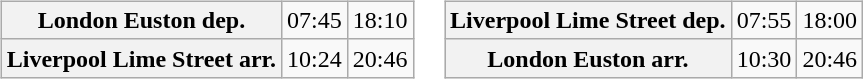<table>
<tr>
<td><br><table class=wikitable>
<tr>
<th scope=row>London Euston dep.</th>
<td>07:45</td>
<td>18:10</td>
</tr>
<tr>
<th scope=row>Liverpool Lime Street arr.</th>
<td>10:24</td>
<td>20:46</td>
</tr>
</table>
</td>
<td><br><table class=wikitable>
<tr>
<th scope=row>Liverpool Lime Street dep.</th>
<td>07:55</td>
<td>18:00</td>
</tr>
<tr>
<th scope=row>London Euston arr.</th>
<td>10:30</td>
<td>20:46</td>
</tr>
</table>
</td>
</tr>
</table>
